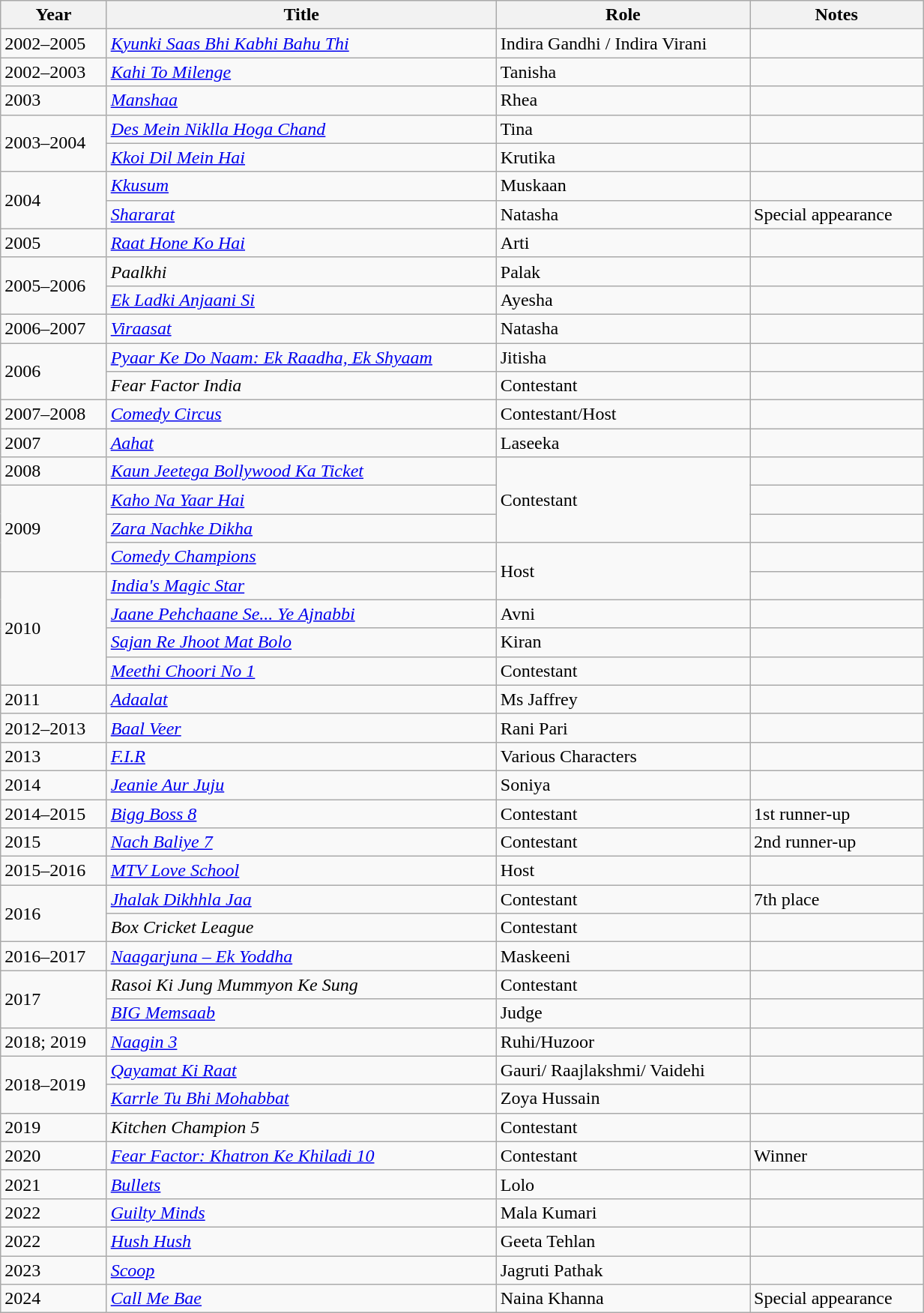<table class="wikitable" style="width:65%;">
<tr>
<th>Year</th>
<th>Title</th>
<th>Role</th>
<th>Notes</th>
</tr>
<tr>
<td>2002–2005</td>
<td><em><a href='#'>Kyunki Saas Bhi Kabhi Bahu Thi</a></em></td>
<td>Indira Gandhi / Indira Virani</td>
<td></td>
</tr>
<tr>
<td>2002–2003</td>
<td><em><a href='#'>Kahi To Milenge</a></em></td>
<td>Tanisha</td>
<td></td>
</tr>
<tr>
<td>2003</td>
<td><em><a href='#'>Manshaa</a></em></td>
<td>Rhea</td>
<td></td>
</tr>
<tr>
<td rowspan="2">2003–2004</td>
<td><em><a href='#'>Des Mein Niklla Hoga Chand</a></em></td>
<td>Tina</td>
<td></td>
</tr>
<tr>
<td><em><a href='#'>Kkoi Dil Mein Hai</a></em></td>
<td>Krutika</td>
<td></td>
</tr>
<tr>
<td rowspan="2">2004</td>
<td><em><a href='#'>Kkusum</a></em></td>
<td>Muskaan</td>
<td></td>
</tr>
<tr>
<td><em><a href='#'>Shararat</a></em></td>
<td>Natasha</td>
<td>Special appearance</td>
</tr>
<tr>
<td>2005</td>
<td><em><a href='#'>Raat Hone Ko Hai</a></em></td>
<td>Arti</td>
<td></td>
</tr>
<tr>
<td rowspan="2">2005–2006</td>
<td><em>Paalkhi</em></td>
<td>Palak</td>
<td></td>
</tr>
<tr>
<td><em><a href='#'>Ek Ladki Anjaani Si</a></em></td>
<td>Ayesha</td>
<td></td>
</tr>
<tr>
<td>2006–2007</td>
<td><em><a href='#'>Viraasat</a></em></td>
<td>Natasha</td>
<td></td>
</tr>
<tr>
<td rowspan="2">2006</td>
<td><em><a href='#'>Pyaar Ke Do Naam: Ek Raadha, Ek Shyaam</a></em></td>
<td>Jitisha</td>
<td></td>
</tr>
<tr>
<td><em>Fear Factor India</em></td>
<td>Contestant</td>
<td></td>
</tr>
<tr>
<td>2007–2008</td>
<td><em><a href='#'>Comedy Circus</a></em></td>
<td>Contestant/Host</td>
<td></td>
</tr>
<tr>
<td>2007</td>
<td><em><a href='#'>Aahat</a></em></td>
<td>Laseeka</td>
<td></td>
</tr>
<tr>
<td>2008</td>
<td><em><a href='#'>Kaun Jeetega Bollywood Ka Ticket</a></em></td>
<td rowspan="3">Contestant</td>
<td></td>
</tr>
<tr>
<td rowspan="3">2009</td>
<td><em><a href='#'>Kaho Na Yaar Hai</a></em></td>
<td></td>
</tr>
<tr>
<td><em><a href='#'>Zara Nachke Dikha</a></em></td>
<td></td>
</tr>
<tr>
<td><em><a href='#'>Comedy Champions</a></em></td>
<td rowspan="2">Host</td>
<td></td>
</tr>
<tr>
<td rowspan="4">2010</td>
<td><em><a href='#'>India's Magic Star</a></em></td>
<td></td>
</tr>
<tr>
<td><em><a href='#'>Jaane Pehchaane Se... Ye Ajnabbi</a></em></td>
<td>Avni</td>
<td></td>
</tr>
<tr>
<td><em><a href='#'>Sajan Re Jhoot Mat Bolo</a></em></td>
<td>Kiran</td>
<td></td>
</tr>
<tr>
<td><em><a href='#'>Meethi Choori No 1</a></em></td>
<td>Contestant</td>
<td></td>
</tr>
<tr>
<td>2011</td>
<td><em><a href='#'>Adaalat</a></em></td>
<td>Ms Jaffrey</td>
<td></td>
</tr>
<tr>
<td>2012–2013</td>
<td><em><a href='#'>Baal Veer</a></em></td>
<td>Rani Pari</td>
<td></td>
</tr>
<tr>
<td>2013</td>
<td><em><a href='#'>F.I.R</a></em></td>
<td>Various Characters</td>
<td></td>
</tr>
<tr>
<td>2014</td>
<td><em><a href='#'>Jeanie Aur Juju</a></em></td>
<td>Soniya</td>
<td></td>
</tr>
<tr>
<td>2014–2015</td>
<td><em><a href='#'>Bigg Boss 8</a></em></td>
<td>Contestant</td>
<td>1st runner-up</td>
</tr>
<tr>
<td>2015</td>
<td><em><a href='#'>Nach Baliye 7</a></em></td>
<td>Contestant</td>
<td>2nd runner-up</td>
</tr>
<tr>
<td>2015–2016</td>
<td><em><a href='#'>MTV Love School</a></em></td>
<td>Host</td>
<td></td>
</tr>
<tr>
<td rowspan="2">2016</td>
<td><em><a href='#'>Jhalak Dikhhla Jaa</a></em></td>
<td>Contestant</td>
<td>7th place</td>
</tr>
<tr>
<td><em>Box Cricket League</em></td>
<td>Contestant</td>
<td></td>
</tr>
<tr>
<td>2016–2017</td>
<td><em><a href='#'>Naagarjuna – Ek Yoddha</a></em></td>
<td>Maskeeni</td>
<td></td>
</tr>
<tr>
<td rowspan="2">2017</td>
<td><em>Rasoi Ki Jung Mummyon Ke Sung</em></td>
<td>Contestant</td>
<td></td>
</tr>
<tr>
<td><em><a href='#'>BIG Memsaab</a></em></td>
<td>Judge</td>
<td></td>
</tr>
<tr>
<td>2018; 2019</td>
<td><em><a href='#'>Naagin 3</a></em></td>
<td>Ruhi/Huzoor</td>
<td></td>
</tr>
<tr>
<td rowspan="2">2018–2019</td>
<td><em><a href='#'>Qayamat Ki Raat</a></em></td>
<td>Gauri/ Raajlakshmi/ Vaidehi</td>
<td></td>
</tr>
<tr>
<td><em><a href='#'>Karrle Tu Bhi Mohabbat</a></em></td>
<td>Zoya Hussain</td>
<td></td>
</tr>
<tr>
<td>2019</td>
<td><em>Kitchen Champion 5</em></td>
<td>Contestant</td>
<td></td>
</tr>
<tr>
<td>2020</td>
<td><em><a href='#'>Fear Factor: Khatron Ke Khiladi 10</a></em></td>
<td>Contestant</td>
<td>Winner</td>
</tr>
<tr>
<td>2021</td>
<td><em><a href='#'>Bullets</a></em></td>
<td>Lolo</td>
<td></td>
</tr>
<tr>
<td>2022</td>
<td><em><a href='#'>Guilty Minds</a></em></td>
<td>Mala Kumari</td>
<td></td>
</tr>
<tr>
<td>2022</td>
<td><em><a href='#'>Hush Hush</a></em></td>
<td>Geeta Tehlan</td>
<td></td>
</tr>
<tr>
<td>2023</td>
<td><em><a href='#'>Scoop</a></em></td>
<td>Jagruti Pathak</td>
<td></td>
</tr>
<tr>
<td>2024</td>
<td><em><a href='#'>Call Me Bae</a></em></td>
<td>Naina Khanna</td>
<td>Special appearance</td>
</tr>
</table>
